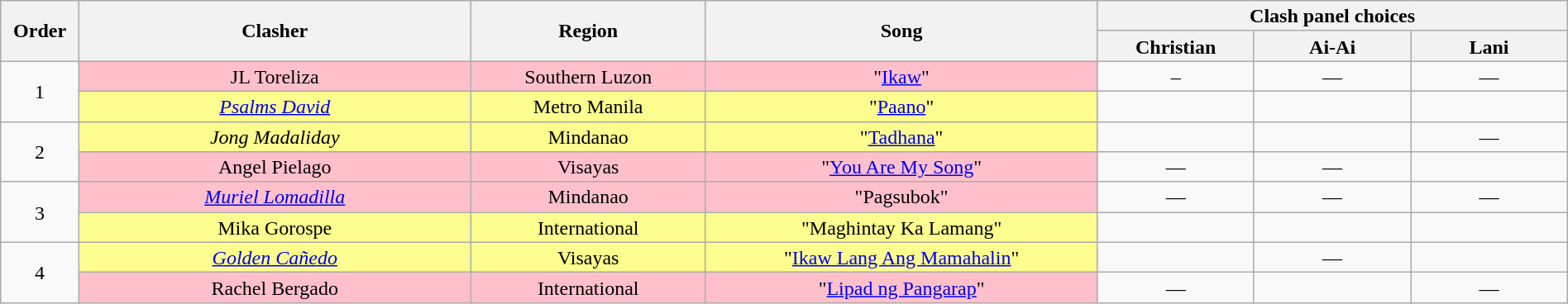<table class="wikitable" style="text-align:center; line-height:17px; width:100%;">
<tr>
<th rowspan="2" width="5%">Order</th>
<th rowspan="2" width="25%">Clasher</th>
<th rowspan="2">Region</th>
<th rowspan="2" width="25%">Song</th>
<th colspan="3" width="30%">Clash panel choices</th>
</tr>
<tr>
<th width="10%">Christian</th>
<th width="10%">Ai-Ai</th>
<th width="10%">Lani</th>
</tr>
<tr>
<td rowspan="2">1</td>
<td style="background:pink;">JL Toreliza</td>
<td style="background:pink;">Southern Luzon</td>
<td style="background:pink;">"<a href='#'>Ikaw</a>"</td>
<td>–</td>
<td>—</td>
<td>—</td>
</tr>
<tr>
<td style="background:#fdfc8f;"><em><a href='#'>Psalms David</a></em></td>
<td style="background:#fdfc8f;">Metro Manila</td>
<td style="background:#fdfc8f;">"<a href='#'>Paano</a>"</td>
<td><strong></strong></td>
<td><strong></strong></td>
<td><strong></strong></td>
</tr>
<tr>
<td rowspan="2">2</td>
<td style="background:#fdfc8f;"><em>Jong Madaliday</em></td>
<td style="background:#fdfc8f;">Mindanao</td>
<td style="background:#fdfc8f;">"<a href='#'>Tadhana</a>"</td>
<td><strong></strong></td>
<td><strong></strong></td>
<td>—</td>
</tr>
<tr>
<td style="background:pink;">Angel Pielago</td>
<td style="background:pink;">Visayas</td>
<td style="background:pink;">"<a href='#'>You Are My Song</a>"</td>
<td>—</td>
<td>—</td>
<td><strong></strong></td>
</tr>
<tr>
<td rowspan="2">3</td>
<td style="background:pink;"><em><a href='#'>Muriel Lomadilla</a></em></td>
<td style="background:pink;">Mindanao</td>
<td style="background:pink;">"Pagsubok"</td>
<td>—</td>
<td>—</td>
<td>—</td>
</tr>
<tr>
<td style="background:#fdfc8f;">Mika Gorospe</td>
<td style="background:#fdfc8f;">International</td>
<td style="background:#fdfc8f;">"Maghintay Ka Lamang"</td>
<td><strong></strong></td>
<td><strong></strong></td>
<td><strong></strong></td>
</tr>
<tr>
<td rowspan="2">4</td>
<td style="background:#fdfc8f;"><em><a href='#'>Golden Cañedo</a></em></td>
<td style="background:#fdfc8f;">Visayas</td>
<td style="background:#fdfc8f;">"<a href='#'>Ikaw Lang Ang Mamahalin</a>"</td>
<td><strong></strong></td>
<td>—</td>
<td><strong></strong></td>
</tr>
<tr>
<td style="background:pink;">Rachel Bergado</td>
<td style="background:pink;">International</td>
<td style="background:pink;">"<a href='#'>Lipad ng Pangarap</a>"</td>
<td>—</td>
<td><strong></strong></td>
<td>—</td>
</tr>
</table>
